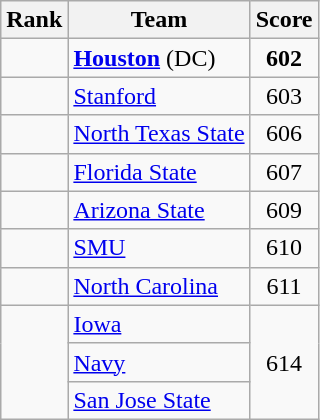<table class="wikitable sortable" style="text-align:center">
<tr>
<th dat-sort-type=number>Rank</th>
<th>Team</th>
<th>Score</th>
</tr>
<tr>
<td></td>
<td align=left><strong><a href='#'>Houston</a></strong> (DC)</td>
<td><strong>602</strong></td>
</tr>
<tr>
<td></td>
<td align=left><a href='#'>Stanford</a></td>
<td>603</td>
</tr>
<tr>
<td></td>
<td align=left><a href='#'>North Texas State</a></td>
<td>606</td>
</tr>
<tr>
<td></td>
<td align=left><a href='#'>Florida State</a></td>
<td>607</td>
</tr>
<tr>
<td></td>
<td align=left><a href='#'>Arizona State</a></td>
<td>609</td>
</tr>
<tr>
<td></td>
<td align=left><a href='#'>SMU</a></td>
<td>610</td>
</tr>
<tr>
<td></td>
<td align=left><a href='#'>North Carolina</a></td>
<td>611</td>
</tr>
<tr>
<td rowspan=3></td>
<td align=left><a href='#'>Iowa</a></td>
<td rowspan=3>614</td>
</tr>
<tr>
<td align=left><a href='#'>Navy</a></td>
</tr>
<tr>
<td align=left><a href='#'>San Jose State</a></td>
</tr>
</table>
